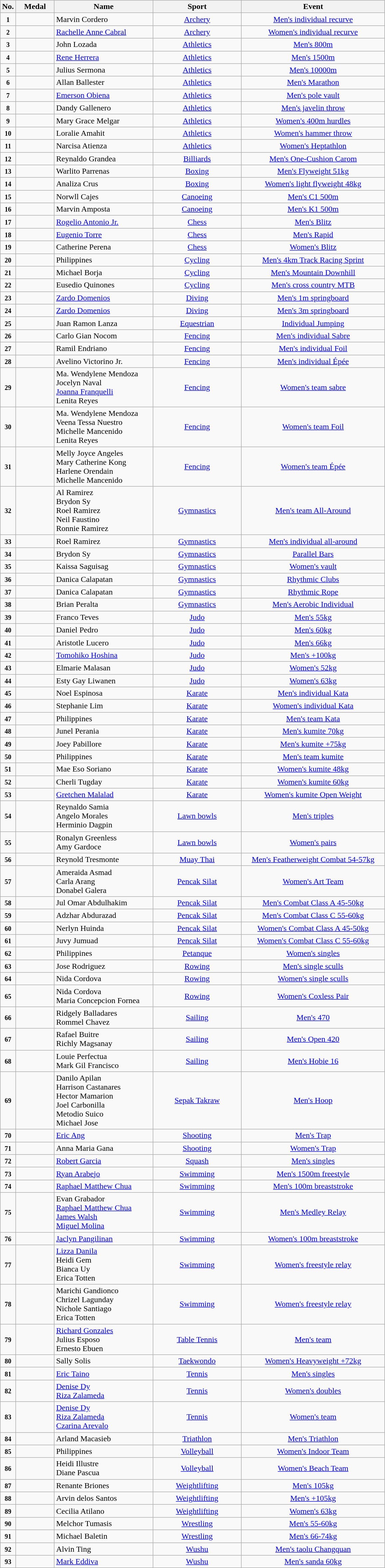<table class="wikitable" style="font-size:100%; text-align:center;">
<tr>
<th width="10">No.</th>
<th width="70">Medal</th>
<th width="190">Name</th>
<th width="170">Sport</th>
<th width="280">Event</th>
</tr>
<tr>
<td><small><strong>1</strong></small></td>
<td></td>
<td align=left>Marvin Cordero</td>
<td> <a href='#'>Archery</a></td>
<td><a href='#'>Men's individual recurve</a></td>
</tr>
<tr>
<td><small><strong>2</strong></small></td>
<td></td>
<td align=left><a href='#'>Rachelle Anne Cabral</a></td>
<td> <a href='#'>Archery</a></td>
<td><a href='#'>Women's individual recurve</a></td>
</tr>
<tr>
<td><small><strong>3</strong></small></td>
<td></td>
<td align=left>John Lozada</td>
<td> <a href='#'>Athletics</a></td>
<td><a href='#'>Men's 800m</a></td>
</tr>
<tr>
<td><small><strong>4</strong></small></td>
<td></td>
<td align=left><a href='#'>Rene Herrera</a></td>
<td> <a href='#'>Athletics</a></td>
<td><a href='#'>Men's 1500m</a></td>
</tr>
<tr>
<td><small><strong>5</strong></small></td>
<td></td>
<td align=left>Julius Sermona</td>
<td> <a href='#'>Athletics</a></td>
<td><a href='#'>Men's 10000m</a></td>
</tr>
<tr>
<td><small><strong>6</strong></small></td>
<td></td>
<td align=left>Allan Ballester</td>
<td> <a href='#'>Athletics</a></td>
<td><a href='#'>Men's Marathon</a></td>
</tr>
<tr>
<td><small><strong>7</strong></small></td>
<td></td>
<td align=left><a href='#'>Emerson Obiena</a></td>
<td> <a href='#'>Athletics</a></td>
<td><a href='#'>Men's pole vault</a></td>
</tr>
<tr>
<td><small><strong>8</strong></small></td>
<td></td>
<td align=left>Dandy Gallenero</td>
<td> <a href='#'>Athletics</a></td>
<td><a href='#'>Men's javelin throw</a></td>
</tr>
<tr>
<td><small><strong>9</strong></small></td>
<td></td>
<td align=left>Mary Grace Melgar</td>
<td> <a href='#'>Athletics</a></td>
<td><a href='#'>Women's 400m hurdles</a></td>
</tr>
<tr>
<td><small><strong>10</strong></small></td>
<td></td>
<td align=left>Loralie Amahit</td>
<td> <a href='#'>Athletics</a></td>
<td><a href='#'>Women's hammer throw</a></td>
</tr>
<tr>
<td><small><strong>11</strong></small></td>
<td></td>
<td align=left>Narcisa Atienza</td>
<td> <a href='#'>Athletics</a></td>
<td><a href='#'>Women's Heptathlon</a></td>
</tr>
<tr>
<td><small><strong>12</strong></small></td>
<td></td>
<td align=left>Reynaldo Grandea</td>
<td> <a href='#'>Billiards</a></td>
<td><a href='#'>Men's One-Cushion Carom</a></td>
</tr>
<tr>
<td><small><strong>13</strong></small></td>
<td></td>
<td align=left>Warlito Parrenas</td>
<td> <a href='#'>Boxing</a></td>
<td><a href='#'>Men's Flyweight 51kg</a></td>
</tr>
<tr>
<td><small><strong>14</strong></small></td>
<td></td>
<td align=left>Analiza Crus</td>
<td> <a href='#'>Boxing</a></td>
<td><a href='#'>Women's light flyweight 48kg</a></td>
</tr>
<tr>
<td><small><strong>15</strong></small></td>
<td></td>
<td align=left>Norwll Cajes</td>
<td> <a href='#'>Canoeing</a></td>
<td><a href='#'>Men's C1 500m</a></td>
</tr>
<tr>
<td><small><strong>16</strong></small></td>
<td></td>
<td align=left>Marvin Amposta</td>
<td> <a href='#'>Canoeing</a></td>
<td><a href='#'>Men's K1 500m</a></td>
</tr>
<tr>
<td><small><strong>17</strong></small></td>
<td></td>
<td align=left><a href='#'>Rogelio Antonio Jr.</a></td>
<td> <a href='#'>Chess</a></td>
<td><a href='#'>Men's Blitz</a></td>
</tr>
<tr>
<td><small><strong>18</strong></small></td>
<td></td>
<td align=left><a href='#'>Eugenio Torre</a></td>
<td> <a href='#'>Chess</a></td>
<td><a href='#'>Men's Rapid</a></td>
</tr>
<tr>
<td><small><strong>19</strong></small></td>
<td></td>
<td align=left>Catherine Perena</td>
<td> <a href='#'>Chess</a></td>
<td><a href='#'>Women's Blitz</a></td>
</tr>
<tr>
<td><small><strong>20</strong></small></td>
<td></td>
<td align=left>Philippines</td>
<td> <a href='#'>Cycling</a></td>
<td><a href='#'>Men's 4km Track Racing Sprint</a></td>
</tr>
<tr>
<td><small><strong>21</strong></small></td>
<td></td>
<td align=left>Michael Borja</td>
<td> <a href='#'>Cycling</a></td>
<td><a href='#'>Men's Mountain Downhill</a></td>
</tr>
<tr>
<td><small><strong>22</strong></small></td>
<td></td>
<td align=left>Eusedio Quinones</td>
<td> <a href='#'>Cycling</a></td>
<td><a href='#'>Men's cross country MTB</a></td>
</tr>
<tr>
<td><small><strong>23</strong></small></td>
<td></td>
<td align=left><a href='#'>Zardo Domenios</a></td>
<td> <a href='#'>Diving</a></td>
<td><a href='#'>Men's 1m springboard</a></td>
</tr>
<tr>
<td><small><strong>24</strong></small></td>
<td></td>
<td align=left><a href='#'>Zardo Domenios</a></td>
<td> <a href='#'>Diving</a></td>
<td><a href='#'>Men's 3m springboard</a></td>
</tr>
<tr>
<td><small><strong>25</strong></small></td>
<td></td>
<td align=left>Juan Ramon Lanza</td>
<td> <a href='#'>Equestrian</a></td>
<td><a href='#'>Individual Jumping</a></td>
</tr>
<tr>
<td><small><strong>26</strong></small></td>
<td></td>
<td align=left>Carlo Gian Nocom</td>
<td> <a href='#'>Fencing</a></td>
<td><a href='#'>Men's individual Sabre</a></td>
</tr>
<tr>
<td><small><strong>27</strong></small></td>
<td></td>
<td align=left>Ramil Endriano</td>
<td> <a href='#'>Fencing</a></td>
<td><a href='#'>Men's individual Foil</a></td>
</tr>
<tr>
<td><small><strong>28</strong></small></td>
<td></td>
<td align=left>Avelino Victorino Jr.</td>
<td> <a href='#'>Fencing</a></td>
<td><a href='#'>Men's individual Épée</a></td>
</tr>
<tr>
<td><small><strong>29</strong></small></td>
<td></td>
<td align=left>Ma. Wendylene Mendoza<br>Jocelyn Naval<br><a href='#'>Joanna Franquelli</a><br>Lenita Reyes</td>
<td> <a href='#'>Fencing</a></td>
<td><a href='#'>Women's team sabre</a></td>
</tr>
<tr>
<td><small><strong>30</strong></small></td>
<td></td>
<td align=left>Ma. Wendylene Mendoza<br>Veena Tessa Nuestro<br>Michelle Mancenido<br>Lenita Reyes</td>
<td> <a href='#'>Fencing</a></td>
<td><a href='#'>Women's team Foil</a></td>
</tr>
<tr>
<td><small><strong>31</strong></small></td>
<td></td>
<td align=left>Melly Joyce Angeles<br>Mary Catherine Kong<br>Harlene Orendain<br>Michelle Mancenido</td>
<td> <a href='#'>Fencing</a></td>
<td><a href='#'>Women's team Épée</a></td>
</tr>
<tr>
<td><small><strong>32</strong></small></td>
<td></td>
<td align=left>Al Ramirez<br>Brydon Sy<br>Roel Ramirez<br>Neil Faustino<br>Ronnie Ramirez</td>
<td> <a href='#'>Gymnastics</a></td>
<td><a href='#'>Men's team All-Around</a></td>
</tr>
<tr>
<td><small><strong>33</strong></small></td>
<td></td>
<td align=left>Roel Ramirez</td>
<td> <a href='#'>Gymnastics</a></td>
<td><a href='#'>Men's individual all-around</a></td>
</tr>
<tr>
<td><small><strong>34</strong></small></td>
<td></td>
<td align=left>Brydon Sy</td>
<td> <a href='#'>Gymnastics</a></td>
<td><a href='#'>Parallel Bars</a></td>
</tr>
<tr>
<td><small><strong>35</strong></small></td>
<td></td>
<td align=left>Kaissa Saguisag</td>
<td> <a href='#'>Gymnastics</a></td>
<td><a href='#'>Women's vault</a></td>
</tr>
<tr>
<td><small><strong>36</strong></small></td>
<td></td>
<td align=left>Danica Calapatan</td>
<td> <a href='#'>Gymnastics</a></td>
<td><a href='#'>Rhythmic Clubs</a></td>
</tr>
<tr>
<td><small><strong>37</strong></small></td>
<td></td>
<td align=left>Danica Calapatan</td>
<td> <a href='#'>Gymnastics</a></td>
<td><a href='#'>Rhythmic Rope</a></td>
</tr>
<tr>
<td><small><strong>38</strong></small></td>
<td></td>
<td align=left>Brian Peralta</td>
<td> <a href='#'>Gymnastics</a></td>
<td><a href='#'>Men's Aerobic Individual</a></td>
</tr>
<tr>
<td><small><strong>39</strong></small></td>
<td></td>
<td align=left>Franco Teves</td>
<td> <a href='#'>Judo</a></td>
<td><a href='#'>Men's 55kg</a></td>
</tr>
<tr>
<td><small><strong>40</strong></small></td>
<td></td>
<td align=left>Daniel Pedro</td>
<td> <a href='#'>Judo</a></td>
<td><a href='#'>Men's 60kg</a></td>
</tr>
<tr>
<td><small><strong>41</strong></small></td>
<td></td>
<td align=left>Aristotle Lucero</td>
<td> <a href='#'>Judo</a></td>
<td><a href='#'>Men's 66kg</a></td>
</tr>
<tr>
<td><small><strong>42</strong></small></td>
<td></td>
<td align=left><a href='#'>Tomohiko Hoshina</a></td>
<td> <a href='#'>Judo</a></td>
<td><a href='#'>Men's +100kg</a></td>
</tr>
<tr>
<td><small><strong>43</strong></small></td>
<td></td>
<td align=left>Elmarie Malasan</td>
<td> <a href='#'>Judo</a></td>
<td><a href='#'>Women's 52kg</a></td>
</tr>
<tr>
<td><small><strong>44</strong></small></td>
<td></td>
<td align=left>Esty Gay Liwanen</td>
<td> <a href='#'>Judo</a></td>
<td><a href='#'>Women's 63kg</a></td>
</tr>
<tr>
<td><small><strong>45</strong></small></td>
<td></td>
<td align=left>Noel Espinosa</td>
<td> <a href='#'>Karate</a></td>
<td><a href='#'>Men's individual Kata</a></td>
</tr>
<tr>
<td><small><strong>46</strong></small></td>
<td></td>
<td align=left>Stephanie Lim</td>
<td> <a href='#'>Karate</a></td>
<td><a href='#'>Women's individual Kata</a></td>
</tr>
<tr>
<td><small><strong>47</strong></small></td>
<td></td>
<td align=left>Philippines</td>
<td> <a href='#'>Karate</a></td>
<td><a href='#'>Men's team Kata</a></td>
</tr>
<tr>
<td><small><strong>48</strong></small></td>
<td></td>
<td align=left>Junel Perania</td>
<td> <a href='#'>Karate</a></td>
<td><a href='#'>Men's kumite 70kg</a></td>
</tr>
<tr>
<td><small><strong>49</strong></small></td>
<td></td>
<td align=left>Joey Pabillore</td>
<td> <a href='#'>Karate</a></td>
<td><a href='#'>Men's kumite +75kg</a></td>
</tr>
<tr>
<td><small><strong>50</strong></small></td>
<td></td>
<td align=left>Philippines</td>
<td> <a href='#'>Karate</a></td>
<td><a href='#'>Men's team kumite</a></td>
</tr>
<tr>
<td><small><strong>51</strong></small></td>
<td></td>
<td align=left>Mae Eso Soriano</td>
<td> <a href='#'>Karate</a></td>
<td><a href='#'>Women's kumite 48kg</a></td>
</tr>
<tr>
<td><small><strong>52</strong></small></td>
<td></td>
<td align=left>Cherli Tugday</td>
<td> <a href='#'>Karate</a></td>
<td><a href='#'>Women's kumite 60kg</a></td>
</tr>
<tr>
<td><small><strong>53</strong></small></td>
<td></td>
<td align=left><a href='#'>Gretchen Malalad</a></td>
<td> <a href='#'>Karate</a></td>
<td><a href='#'>Women's kumite Open Weight</a></td>
</tr>
<tr>
<td><small><strong>54</strong></small></td>
<td></td>
<td align=left>Reynaldo Samia<br>Angelo Morales<br>Herminio Dagpin</td>
<td> <a href='#'>Lawn bowls</a></td>
<td><a href='#'>Men's triples</a></td>
</tr>
<tr>
<td><small><strong>55</strong></small></td>
<td></td>
<td align=left>Ronalyn Greenless<br>Amy Gardoce</td>
<td> <a href='#'>Lawn bowls</a></td>
<td><a href='#'>Women's pairs</a></td>
</tr>
<tr>
<td><small><strong>56</strong></small></td>
<td></td>
<td align=left>Reynold Tresmonte</td>
<td> <a href='#'>Muay Thai</a></td>
<td><a href='#'>Men's Featherweight Combat 54-57kg</a></td>
</tr>
<tr>
<td><small><strong>57</strong></small></td>
<td></td>
<td align=left>Ameraida Asmad<br>Carla Arang<br>Donabel Galera</td>
<td> <a href='#'>Pencak Silat</a></td>
<td><a href='#'>Women's Art Team</a></td>
</tr>
<tr>
<td><small><strong>58</strong></small></td>
<td></td>
<td align=left>Jul Omar Abdulhakim</td>
<td> <a href='#'>Pencak Silat</a></td>
<td><a href='#'>Men's Combat Class A 45-50kg</a></td>
</tr>
<tr>
<td><small><strong>59</strong></small></td>
<td></td>
<td align=left>Adzhar Abdurazad</td>
<td> <a href='#'>Pencak Silat</a></td>
<td><a href='#'>Men's Combat Class C 55-60kg</a></td>
</tr>
<tr>
<td><small><strong>60</strong></small></td>
<td></td>
<td align=left>Nerlyn Huinda</td>
<td> <a href='#'>Pencak Silat</a></td>
<td><a href='#'>Women's Combat Class A 45-50kg</a></td>
</tr>
<tr>
<td><small><strong>61</strong></small></td>
<td></td>
<td align=left>Juvy Jumuad</td>
<td> <a href='#'>Pencak Silat</a></td>
<td><a href='#'>Women's Combat Class C 55-60kg</a></td>
</tr>
<tr>
<td><small><strong>62</strong></small></td>
<td></td>
<td align=left>Philippines</td>
<td> <a href='#'>Petanque</a></td>
<td><a href='#'>Women's singles</a></td>
</tr>
<tr>
<td><small><strong>63</strong></small></td>
<td></td>
<td align=left>Jose Rodriguez</td>
<td> <a href='#'>Rowing</a></td>
<td><a href='#'>Men's single sculls</a></td>
</tr>
<tr>
<td><small><strong>64</strong></small></td>
<td></td>
<td align=left>Nida Cordova</td>
<td> <a href='#'>Rowing</a></td>
<td><a href='#'>Women's single sculls</a></td>
</tr>
<tr>
<td><small><strong>65</strong></small></td>
<td></td>
<td align=left>Nida Cordova<br>Maria Concepcion Fornea</td>
<td> <a href='#'>Rowing</a></td>
<td><a href='#'>Women's Coxless Pair</a></td>
</tr>
<tr>
<td><small><strong>66</strong></small></td>
<td></td>
<td align=left>Ridgely Balladares<br>Rommel Chavez</td>
<td> <a href='#'>Sailing</a></td>
<td><a href='#'>Men's 470</a></td>
</tr>
<tr>
<td><small><strong>67</strong></small></td>
<td></td>
<td align=left>Rafael Buitre<br>Richly Magsanay</td>
<td> <a href='#'>Sailing</a></td>
<td><a href='#'>Men's Open 420</a></td>
</tr>
<tr>
<td><small><strong>68</strong></small></td>
<td></td>
<td align=left>Louie Perfectua<br>Mark Gil Francisco</td>
<td> <a href='#'>Sailing</a></td>
<td><a href='#'>Men's Hobie 16</a></td>
</tr>
<tr>
<td><small><strong>69</strong></small></td>
<td></td>
<td align=left>Danilo Apilan<br>Harrison Castanares<br>Hector Mamarion<br>Joel Carbonilla<br>Metodio Suico<br>Michael Jose</td>
<td> <a href='#'>Sepak Takraw</a></td>
<td><a href='#'>Men's Hoop</a></td>
</tr>
<tr>
<td><small><strong>70</strong></small></td>
<td></td>
<td align=left><a href='#'>Eric Ang</a></td>
<td> <a href='#'>Shooting</a></td>
<td><a href='#'>Men's Trap</a></td>
</tr>
<tr>
<td><small><strong>71</strong></small></td>
<td></td>
<td align=left>Anna Maria Gana</td>
<td> <a href='#'>Shooting</a></td>
<td><a href='#'>Women's Trap</a></td>
</tr>
<tr>
<td><small><strong>72</strong></small></td>
<td></td>
<td align=left><a href='#'>Robert Garcia</a></td>
<td> <a href='#'>Squash</a></td>
<td><a href='#'>Men's singles</a></td>
</tr>
<tr>
<td><small><strong>73</strong></small></td>
<td></td>
<td align=left><a href='#'>Ryan Arabejo</a></td>
<td> <a href='#'>Swimming</a></td>
<td><a href='#'>Men's 1500m freestyle</a></td>
</tr>
<tr>
<td><small><strong>74</strong></small></td>
<td></td>
<td align=left><a href='#'>Raphael Matthew Chua</a></td>
<td> <a href='#'>Swimming</a></td>
<td><a href='#'>Men's 100m breaststroke</a></td>
</tr>
<tr>
<td><small><strong>75</strong></small></td>
<td></td>
<td align=left>Evan Grabador<br><a href='#'>Raphael Matthew Chua</a><br><a href='#'>James Walsh</a><br><a href='#'>Miguel Molina</a></td>
<td> <a href='#'>Swimming</a></td>
<td><a href='#'>Men's  Medley Relay</a></td>
</tr>
<tr>
<td><small><strong>76</strong></small></td>
<td></td>
<td align=left><a href='#'>Jaclyn Pangilinan</a></td>
<td> <a href='#'>Swimming</a></td>
<td><a href='#'>Women's 100m breaststroke</a></td>
</tr>
<tr>
<td><small><strong>77</strong></small></td>
<td></td>
<td align=left><a href='#'>Lizza Danila</a><br>Heidi Gem<br>Bianca Uy<br>Erica Totten</td>
<td> <a href='#'>Swimming</a></td>
<td><a href='#'>Women's  freestyle relay</a></td>
</tr>
<tr>
<td><small><strong>78</strong></small></td>
<td></td>
<td align=left>Marichi Gandionco<br>Chrizel Lagunday<br>Nichole Santiago<br>Erica Totten</td>
<td> <a href='#'>Swimming</a></td>
<td><a href='#'>Women's  freestyle relay</a></td>
</tr>
<tr>
<td><small><strong>79</strong></small></td>
<td></td>
<td align=left><a href='#'>Richard Gonzales</a><br>Julius Esposo<br>Ernesto Ebuen</td>
<td> <a href='#'>Table Tennis</a></td>
<td><a href='#'>Men's team</a></td>
</tr>
<tr>
<td><small><strong>80</strong></small></td>
<td></td>
<td align=left>Sally Solis</td>
<td> <a href='#'>Taekwondo</a></td>
<td><a href='#'>Women's Heavyweight +72kg</a></td>
</tr>
<tr>
<td><small><strong>81</strong></small></td>
<td></td>
<td align=left><a href='#'>Eric Taino</a></td>
<td> <a href='#'>Tennis</a></td>
<td><a href='#'>Men's singles</a></td>
</tr>
<tr>
<td><small><strong>82</strong></small></td>
<td></td>
<td align=left><a href='#'>Denise Dy</a><br><a href='#'>Riza Zalameda</a></td>
<td> <a href='#'>Tennis</a></td>
<td><a href='#'>Women's doubles</a></td>
</tr>
<tr>
<td><small><strong>83</strong></small></td>
<td></td>
<td align=left><a href='#'>Denise Dy</a><br><a href='#'>Riza Zalameda</a><br><a href='#'>Czarina Arevalo</a></td>
<td> <a href='#'>Tennis</a></td>
<td><a href='#'>Women's team</a></td>
</tr>
<tr>
<td><small><strong>84</strong></small></td>
<td></td>
<td align=left>Arland Macasieb</td>
<td> <a href='#'>Triathlon</a></td>
<td><a href='#'>Men's Triathlon</a></td>
</tr>
<tr>
<td><small><strong>85</strong></small></td>
<td></td>
<td align=left>Philippines</td>
<td> <a href='#'>Volleyball</a></td>
<td><a href='#'>Women's Indoor Team</a></td>
</tr>
<tr>
<td><small><strong>86</strong></small></td>
<td></td>
<td align=left>Heidi Illustre<br>Diane Pascua</td>
<td> <a href='#'>Volleyball</a></td>
<td><a href='#'>Women's Beach Team</a></td>
</tr>
<tr>
<td><small><strong>87</strong></small></td>
<td></td>
<td align=left>Renante Briones</td>
<td> <a href='#'>Weightlifting</a></td>
<td><a href='#'>Men's 105kg</a></td>
</tr>
<tr>
<td><small><strong>88</strong></small></td>
<td></td>
<td align=left>Arvin delos Santos</td>
<td> <a href='#'>Weightlifting</a></td>
<td><a href='#'>Men's +105kg</a></td>
</tr>
<tr>
<td><small><strong>89</strong></small></td>
<td></td>
<td align=left>Cecilia Atilano</td>
<td> <a href='#'>Weightlifting</a></td>
<td><a href='#'>Women's 63kg</a></td>
</tr>
<tr>
<td><small><strong>90</strong></small></td>
<td></td>
<td align=left>Melchor Tumasis</td>
<td> <a href='#'>Wrestling</a></td>
<td><a href='#'>Men's 55-60kg</a></td>
</tr>
<tr>
<td><small><strong>91</strong></small></td>
<td></td>
<td align=left>Michael Baletin</td>
<td> <a href='#'>Wrestling</a></td>
<td><a href='#'>Men's 66-74kg</a></td>
</tr>
<tr>
<td><small><strong>92</strong></small></td>
<td></td>
<td align=left>Alvin Ting</td>
<td> <a href='#'>Wushu</a></td>
<td><a href='#'>Men's taolu Changquan</a></td>
</tr>
<tr>
<td><small><strong>93</strong></small></td>
<td></td>
<td align=left><a href='#'>Mark Eddiva</a></td>
<td> <a href='#'>Wushu</a></td>
<td><a href='#'>Men's sanda 60kg</a></td>
</tr>
</table>
